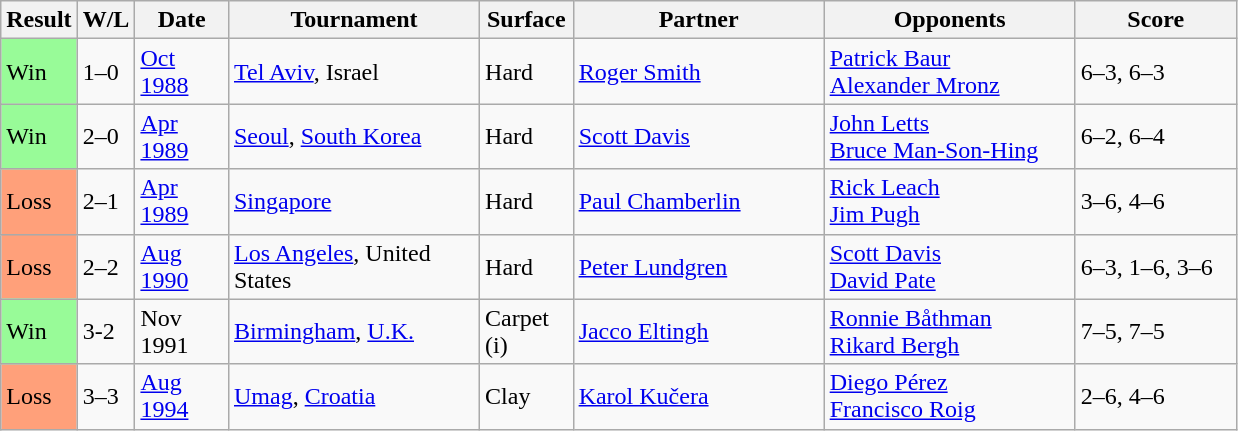<table class="sortable wikitable">
<tr>
<th style="width:40px">Result</th>
<th style="width:30px" class="unsortable">W/L</th>
<th style="width:55px">Date</th>
<th style="width:160px">Tournament</th>
<th style="width:55px">Surface</th>
<th style="width:160px">Partner</th>
<th style="width:160px">Opponents</th>
<th style="width:100px" class="unsortable">Score</th>
</tr>
<tr>
<td style="background:#98fb98;">Win</td>
<td>1–0</td>
<td><a href='#'>Oct 1988</a></td>
<td><a href='#'>Tel Aviv</a>, Israel</td>
<td>Hard</td>
<td> <a href='#'>Roger Smith</a></td>
<td> <a href='#'>Patrick Baur</a><br> <a href='#'>Alexander Mronz</a></td>
<td>6–3, 6–3</td>
</tr>
<tr>
<td style="background:#98fb98;">Win</td>
<td>2–0</td>
<td><a href='#'>Apr 1989</a></td>
<td><a href='#'>Seoul</a>, <a href='#'>South Korea</a></td>
<td>Hard</td>
<td> <a href='#'>Scott Davis</a></td>
<td> <a href='#'>John Letts</a><br> <a href='#'>Bruce Man-Son-Hing</a></td>
<td>6–2, 6–4</td>
</tr>
<tr>
<td style="background:#ffa07a;">Loss</td>
<td>2–1</td>
<td><a href='#'>Apr 1989</a></td>
<td><a href='#'>Singapore</a></td>
<td>Hard</td>
<td> <a href='#'>Paul Chamberlin</a></td>
<td> <a href='#'>Rick Leach</a><br> <a href='#'>Jim Pugh</a></td>
<td>3–6, 4–6</td>
</tr>
<tr>
<td style="background:#ffa07a;">Loss</td>
<td>2–2</td>
<td><a href='#'>Aug 1990</a></td>
<td><a href='#'>Los Angeles</a>, United States</td>
<td>Hard</td>
<td> <a href='#'>Peter Lundgren</a></td>
<td> <a href='#'>Scott Davis</a><br> <a href='#'>David Pate</a></td>
<td>6–3, 1–6, 3–6</td>
</tr>
<tr>
<td style="background:#98fb98;">Win</td>
<td>3-2</td>
<td>Nov 1991</td>
<td><a href='#'>Birmingham</a>, <a href='#'>U.K.</a></td>
<td>Carpet (i)</td>
<td> <a href='#'>Jacco Eltingh</a></td>
<td> <a href='#'>Ronnie Båthman</a><br> <a href='#'>Rikard Bergh</a></td>
<td>7–5, 7–5</td>
</tr>
<tr>
<td style="background:#ffa07a;">Loss</td>
<td>3–3</td>
<td><a href='#'>Aug 1994</a></td>
<td><a href='#'>Umag</a>, <a href='#'>Croatia</a></td>
<td>Clay</td>
<td> <a href='#'>Karol Kučera</a></td>
<td> <a href='#'>Diego Pérez</a><br> <a href='#'>Francisco Roig</a></td>
<td>2–6, 4–6</td>
</tr>
</table>
